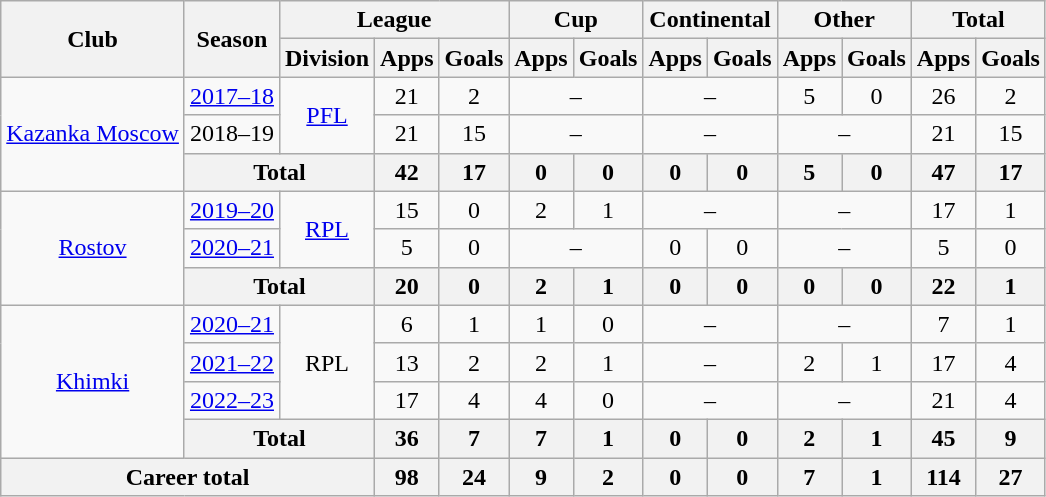<table class="wikitable" style="text-align: center;">
<tr>
<th rowspan=2>Club</th>
<th rowspan=2>Season</th>
<th colspan=3>League</th>
<th colspan=2>Cup</th>
<th colspan=2>Continental</th>
<th colspan=2>Other</th>
<th colspan=2>Total</th>
</tr>
<tr>
<th>Division</th>
<th>Apps</th>
<th>Goals</th>
<th>Apps</th>
<th>Goals</th>
<th>Apps</th>
<th>Goals</th>
<th>Apps</th>
<th>Goals</th>
<th>Apps</th>
<th>Goals</th>
</tr>
<tr>
<td rowspan="3"><a href='#'>Kazanka Moscow</a></td>
<td><a href='#'>2017–18</a></td>
<td rowspan="2"><a href='#'>PFL</a></td>
<td>21</td>
<td>2</td>
<td colspan=2>–</td>
<td colspan=2>–</td>
<td>5</td>
<td>0</td>
<td>26</td>
<td>2</td>
</tr>
<tr>
<td>2018–19</td>
<td>21</td>
<td>15</td>
<td colspan=2>–</td>
<td colspan=2>–</td>
<td colspan=2>–</td>
<td>21</td>
<td>15</td>
</tr>
<tr>
<th colspan=2>Total</th>
<th>42</th>
<th>17</th>
<th>0</th>
<th>0</th>
<th>0</th>
<th>0</th>
<th>5</th>
<th>0</th>
<th>47</th>
<th>17</th>
</tr>
<tr>
<td rowspan="3"><a href='#'>Rostov</a></td>
<td><a href='#'>2019–20</a></td>
<td rowspan="2"><a href='#'>RPL</a></td>
<td>15</td>
<td>0</td>
<td>2</td>
<td>1</td>
<td colspan=2>–</td>
<td colspan=2>–</td>
<td>17</td>
<td>1</td>
</tr>
<tr>
<td><a href='#'>2020–21</a></td>
<td>5</td>
<td>0</td>
<td colspan=2>–</td>
<td>0</td>
<td>0</td>
<td colspan=2>–</td>
<td>5</td>
<td>0</td>
</tr>
<tr>
<th colspan=2>Total</th>
<th>20</th>
<th>0</th>
<th>2</th>
<th>1</th>
<th>0</th>
<th>0</th>
<th>0</th>
<th>0</th>
<th>22</th>
<th>1</th>
</tr>
<tr>
<td rowspan="4"><a href='#'>Khimki</a></td>
<td><a href='#'>2020–21</a></td>
<td rowspan="3">RPL</td>
<td>6</td>
<td>1</td>
<td>1</td>
<td>0</td>
<td colspan=2>–</td>
<td colspan=2>–</td>
<td>7</td>
<td>1</td>
</tr>
<tr>
<td><a href='#'>2021–22</a></td>
<td>13</td>
<td>2</td>
<td>2</td>
<td>1</td>
<td colspan=2>–</td>
<td>2</td>
<td>1</td>
<td>17</td>
<td>4</td>
</tr>
<tr>
<td><a href='#'>2022–23</a></td>
<td>17</td>
<td>4</td>
<td>4</td>
<td>0</td>
<td colspan=2>–</td>
<td colspan=2>–</td>
<td>21</td>
<td>4</td>
</tr>
<tr>
<th colspan=2>Total</th>
<th>36</th>
<th>7</th>
<th>7</th>
<th>1</th>
<th>0</th>
<th>0</th>
<th>2</th>
<th>1</th>
<th>45</th>
<th>9</th>
</tr>
<tr>
<th colspan=3>Career total</th>
<th>98</th>
<th>24</th>
<th>9</th>
<th>2</th>
<th>0</th>
<th>0</th>
<th>7</th>
<th>1</th>
<th>114</th>
<th>27</th>
</tr>
</table>
